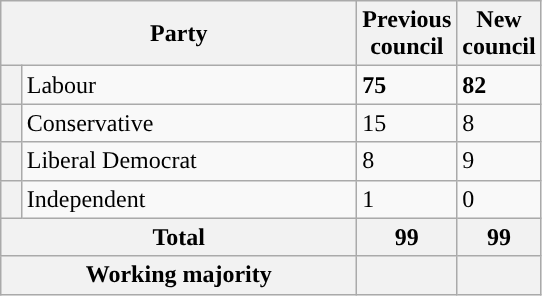<table class="wikitable">
<tr>
<th valign=centre colspan="2" style="width: 230px">Party</th>
<th valign=top style="width: 30px">Previous council</th>
<th valign=top style="width: 30px">New council</th>
</tr>
<tr>
<th style="background-color: "></th>
<td>Labour</td>
<td><strong>75</strong></td>
<td><strong>82</strong></td>
</tr>
<tr>
<th style="background-color: "></th>
<td>Conservative</td>
<td>15</td>
<td>8</td>
</tr>
<tr>
<th style="background-color: "></th>
<td>Liberal Democrat</td>
<td>8</td>
<td>9</td>
</tr>
<tr>
<th style="background-color: "></th>
<td>Independent</td>
<td>1</td>
<td>0</td>
</tr>
<tr>
<th colspan=2>Total</th>
<th style="text-align: center">99</th>
<th colspan=3>99</th>
</tr>
<tr>
<th colspan=2>Working majority</th>
<th></th>
<th></th>
</tr>
</table>
